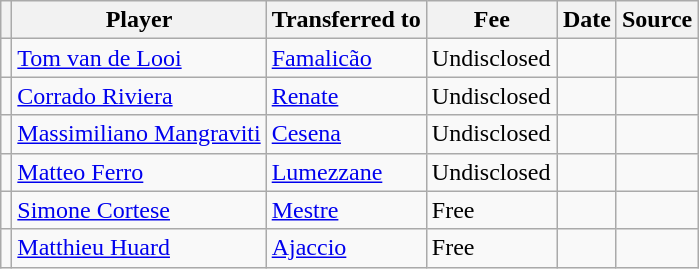<table class="wikitable plainrowheaders sortable">
<tr>
<th></th>
<th scope="col">Player</th>
<th>Transferred to</th>
<th style="width: 80px;">Fee</th>
<th scope="col">Date</th>
<th scope="col">Source</th>
</tr>
<tr>
<td align="center"></td>
<td> <a href='#'>Tom van de Looi</a></td>
<td> <a href='#'>Famalicão</a></td>
<td>Undisclosed</td>
<td></td>
<td></td>
</tr>
<tr>
<td align="center"></td>
<td> <a href='#'>Corrado Riviera</a></td>
<td> <a href='#'>Renate</a></td>
<td>Undisclosed</td>
<td></td>
<td></td>
</tr>
<tr>
<td align="center"></td>
<td> <a href='#'>Massimiliano Mangraviti</a></td>
<td> <a href='#'>Cesena</a></td>
<td>Undisclosed</td>
<td></td>
<td></td>
</tr>
<tr>
<td align="center"></td>
<td> <a href='#'>Matteo Ferro</a></td>
<td> <a href='#'>Lumezzane</a></td>
<td>Undisclosed</td>
<td></td>
<td></td>
</tr>
<tr>
<td align="center"></td>
<td> <a href='#'>Simone Cortese</a></td>
<td> <a href='#'>Mestre</a></td>
<td>Free</td>
<td></td>
<td></td>
</tr>
<tr>
<td align="center"></td>
<td> <a href='#'>Matthieu Huard</a></td>
<td> <a href='#'>Ajaccio</a></td>
<td>Free</td>
<td></td>
<td></td>
</tr>
</table>
